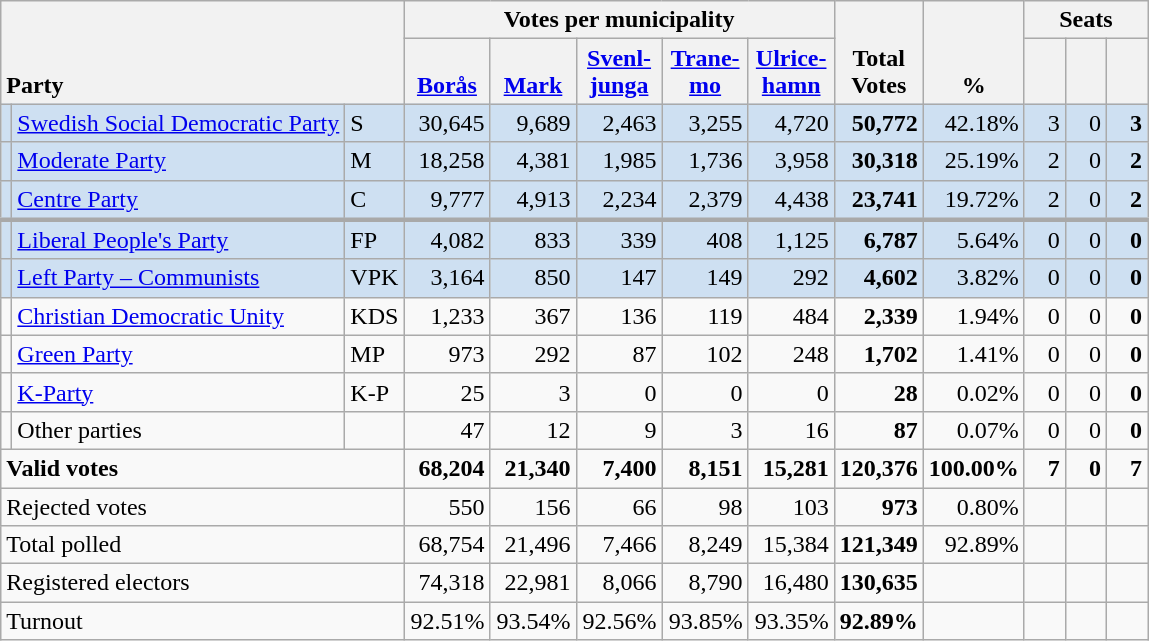<table class="wikitable" border="1" style="text-align:right;">
<tr>
<th style="text-align:left;" valign=bottom rowspan=2 colspan=3>Party</th>
<th colspan=5>Votes per municipality</th>
<th align=center valign=bottom rowspan=2 width="50">Total Votes</th>
<th align=center valign=bottom rowspan=2 width="50">%</th>
<th colspan=3>Seats</th>
</tr>
<tr>
<th align=center valign=bottom width="50"><a href='#'>Borås</a></th>
<th align=center valign=bottom width="50"><a href='#'>Mark</a></th>
<th align=center valign=bottom width="50"><a href='#'>Svenl- junga</a></th>
<th align=center valign=bottom width="50"><a href='#'>Trane- mo</a></th>
<th align=center valign=bottom width="50"><a href='#'>Ulrice- hamn</a></th>
<th align=center valign=bottom width="20"><small></small></th>
<th align=center valign=bottom width="20"><small><a href='#'></a></small></th>
<th align=center valign=bottom width="20"><small></small></th>
</tr>
<tr style="background:#CEE0F2;">
<td></td>
<td align=left style="white-space: nowrap;"><a href='#'>Swedish Social Democratic Party</a></td>
<td align=left>S</td>
<td>30,645</td>
<td>9,689</td>
<td>2,463</td>
<td>3,255</td>
<td>4,720</td>
<td><strong>50,772</strong></td>
<td>42.18%</td>
<td>3</td>
<td>0</td>
<td><strong>3</strong></td>
</tr>
<tr style="background:#CEE0F2;">
<td></td>
<td align=left><a href='#'>Moderate Party</a></td>
<td align=left>M</td>
<td>18,258</td>
<td>4,381</td>
<td>1,985</td>
<td>1,736</td>
<td>3,958</td>
<td><strong>30,318</strong></td>
<td>25.19%</td>
<td>2</td>
<td>0</td>
<td><strong>2</strong></td>
</tr>
<tr style="background:#CEE0F2;">
<td></td>
<td align=left><a href='#'>Centre Party</a></td>
<td align=left>C</td>
<td>9,777</td>
<td>4,913</td>
<td>2,234</td>
<td>2,379</td>
<td>4,438</td>
<td><strong>23,741</strong></td>
<td>19.72%</td>
<td>2</td>
<td>0</td>
<td><strong>2</strong></td>
</tr>
<tr style="background:#CEE0F2; border-top:3px solid darkgray;">
<td></td>
<td align=left><a href='#'>Liberal People's Party</a></td>
<td align=left>FP</td>
<td>4,082</td>
<td>833</td>
<td>339</td>
<td>408</td>
<td>1,125</td>
<td><strong>6,787</strong></td>
<td>5.64%</td>
<td>0</td>
<td>0</td>
<td><strong>0</strong></td>
</tr>
<tr style="background:#CEE0F2;">
<td></td>
<td align=left><a href='#'>Left Party – Communists</a></td>
<td align=left>VPK</td>
<td>3,164</td>
<td>850</td>
<td>147</td>
<td>149</td>
<td>292</td>
<td><strong>4,602</strong></td>
<td>3.82%</td>
<td>0</td>
<td>0</td>
<td><strong>0</strong></td>
</tr>
<tr>
<td></td>
<td align=left><a href='#'>Christian Democratic Unity</a></td>
<td align=left>KDS</td>
<td>1,233</td>
<td>367</td>
<td>136</td>
<td>119</td>
<td>484</td>
<td><strong>2,339</strong></td>
<td>1.94%</td>
<td>0</td>
<td>0</td>
<td><strong>0</strong></td>
</tr>
<tr>
<td></td>
<td align=left><a href='#'>Green Party</a></td>
<td align=left>MP</td>
<td>973</td>
<td>292</td>
<td>87</td>
<td>102</td>
<td>248</td>
<td><strong>1,702</strong></td>
<td>1.41%</td>
<td>0</td>
<td>0</td>
<td><strong>0</strong></td>
</tr>
<tr>
<td></td>
<td align=left><a href='#'>K-Party</a></td>
<td align=left>K-P</td>
<td>25</td>
<td>3</td>
<td>0</td>
<td>0</td>
<td>0</td>
<td><strong>28</strong></td>
<td>0.02%</td>
<td>0</td>
<td>0</td>
<td><strong>0</strong></td>
</tr>
<tr>
<td></td>
<td align=left>Other parties</td>
<td></td>
<td>47</td>
<td>12</td>
<td>9</td>
<td>3</td>
<td>16</td>
<td><strong>87</strong></td>
<td>0.07%</td>
<td>0</td>
<td>0</td>
<td><strong>0</strong></td>
</tr>
<tr style="font-weight:bold">
<td align=left colspan=3>Valid votes</td>
<td>68,204</td>
<td>21,340</td>
<td>7,400</td>
<td>8,151</td>
<td>15,281</td>
<td>120,376</td>
<td>100.00%</td>
<td>7</td>
<td>0</td>
<td>7</td>
</tr>
<tr>
<td align=left colspan=3>Rejected votes</td>
<td>550</td>
<td>156</td>
<td>66</td>
<td>98</td>
<td>103</td>
<td><strong>973</strong></td>
<td>0.80%</td>
<td></td>
<td></td>
<td></td>
</tr>
<tr>
<td align=left colspan=3>Total polled</td>
<td>68,754</td>
<td>21,496</td>
<td>7,466</td>
<td>8,249</td>
<td>15,384</td>
<td><strong>121,349</strong></td>
<td>92.89%</td>
<td></td>
<td></td>
<td></td>
</tr>
<tr>
<td align=left colspan=3>Registered electors</td>
<td>74,318</td>
<td>22,981</td>
<td>8,066</td>
<td>8,790</td>
<td>16,480</td>
<td><strong>130,635</strong></td>
<td></td>
<td></td>
<td></td>
<td></td>
</tr>
<tr>
<td align=left colspan=3>Turnout</td>
<td>92.51%</td>
<td>93.54%</td>
<td>92.56%</td>
<td>93.85%</td>
<td>93.35%</td>
<td><strong>92.89%</strong></td>
<td></td>
<td></td>
<td></td>
<td></td>
</tr>
</table>
